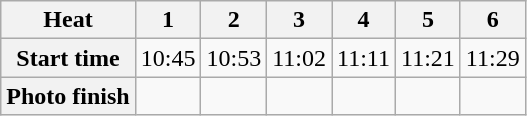<table class="wikitable" style="text-align:center">
<tr>
<th>Heat</th>
<th>1</th>
<th>2</th>
<th>3</th>
<th>4</th>
<th>5</th>
<th>6</th>
</tr>
<tr>
<th>Start time</th>
<td>10:45</td>
<td>10:53</td>
<td>11:02</td>
<td>11:11</td>
<td>11:21</td>
<td>11:29</td>
</tr>
<tr>
<th>Photo finish</th>
<td></td>
<td></td>
<td></td>
<td></td>
<td></td>
<td></td>
</tr>
</table>
